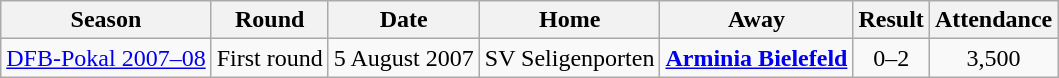<table class="wikitable">
<tr>
<th>Season</th>
<th>Round</th>
<th>Date</th>
<th>Home</th>
<th>Away</th>
<th>Result</th>
<th>Attendance</th>
</tr>
<tr align="center">
<td><a href='#'>DFB-Pokal 2007–08</a></td>
<td>First round</td>
<td>5 August 2007</td>
<td>SV Seligenporten</td>
<td><strong><a href='#'>Arminia Bielefeld</a></strong></td>
<td>0–2</td>
<td>3,500</td>
</tr>
</table>
